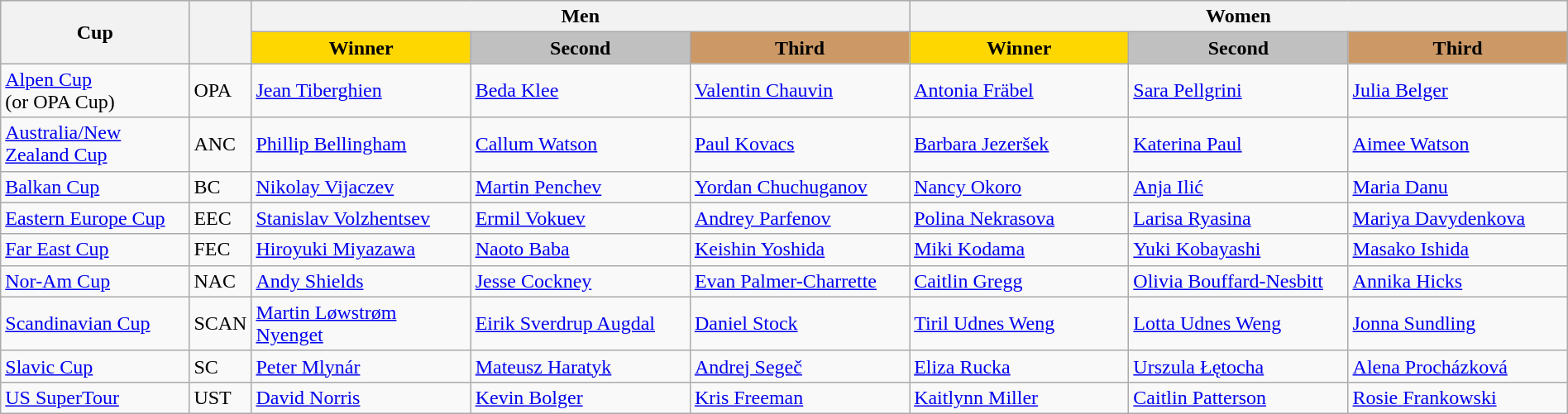<table class="wikitable" style=" width:100%">
<tr bgcolor="#CADAFA">
<th class="hintergrundfarbe6" rowspan=2>Cup</th>
<th class="hintergrundfarbe6" rowspan=2></th>
<th class="hintergrundfarbe6" colspan=3>Men</th>
<th class="hintergrundfarbe6" colspan=3>Women</th>
</tr>
<tr>
<th style="width:14%; background:gold;">Winner</th>
<th style="width:14%; background:silver;">Second</th>
<th style="width:14%; background:#CC9966;">Third</th>
<th style="width:14%; background:gold;">Winner</th>
<th style="width:14%; background:silver;">Second</th>
<th style="width:14%; background:#CC9966;">Third</th>
</tr>
<tr>
<td><a href='#'>Alpen Cup</a><br>(or OPA Cup)</td>
<td>OPA</td>
<td> <a href='#'>Jean Tiberghien</a></td>
<td> <a href='#'>Beda Klee</a></td>
<td> <a href='#'>Valentin Chauvin</a></td>
<td> <a href='#'>Antonia Fräbel</a></td>
<td> <a href='#'>Sara Pellgrini</a></td>
<td> <a href='#'>Julia Belger</a></td>
</tr>
<tr>
<td><a href='#'>Australia/New Zealand Cup</a></td>
<td>ANC</td>
<td> <a href='#'>Phillip Bellingham</a></td>
<td> <a href='#'>Callum Watson</a></td>
<td> <a href='#'>Paul Kovacs</a></td>
<td> <a href='#'>Barbara Jezeršek</a></td>
<td> <a href='#'>Katerina Paul</a></td>
<td> <a href='#'>Aimee Watson</a></td>
</tr>
<tr>
<td><a href='#'>Balkan Cup</a></td>
<td>BC</td>
<td> <a href='#'>Nikolay Vijaczev</a></td>
<td> <a href='#'>Martin Penchev</a></td>
<td> <a href='#'>Yordan Chuchuganov</a></td>
<td> <a href='#'>Nancy Okoro</a></td>
<td> <a href='#'>Anja Ilić</a></td>
<td> <a href='#'>Maria Danu</a></td>
</tr>
<tr>
<td><a href='#'>Eastern Europe Cup</a></td>
<td>EEC</td>
<td> <a href='#'>Stanislav Volzhentsev</a></td>
<td> <a href='#'>Ermil Vokuev</a></td>
<td> <a href='#'>Andrey Parfenov</a></td>
<td> <a href='#'>Polina Nekrasova</a></td>
<td> <a href='#'>Larisa Ryasina</a></td>
<td> <a href='#'>Mariya Davydenkova</a></td>
</tr>
<tr>
<td><a href='#'>Far East Cup</a></td>
<td>FEC</td>
<td> <a href='#'>Hiroyuki Miyazawa</a></td>
<td> <a href='#'>Naoto Baba</a></td>
<td> <a href='#'>Keishin Yoshida</a></td>
<td> <a href='#'>Miki Kodama</a></td>
<td> <a href='#'>Yuki Kobayashi</a></td>
<td> <a href='#'>Masako Ishida</a></td>
</tr>
<tr>
<td><a href='#'>Nor-Am Cup</a></td>
<td>NAC</td>
<td> <a href='#'>Andy Shields</a></td>
<td> <a href='#'>Jesse Cockney</a></td>
<td> <a href='#'>Evan Palmer-Charrette</a></td>
<td> <a href='#'>Caitlin Gregg</a></td>
<td> <a href='#'>Olivia Bouffard-Nesbitt</a></td>
<td> <a href='#'>Annika Hicks</a></td>
</tr>
<tr>
<td><a href='#'>Scandinavian Cup</a></td>
<td>SCAN</td>
<td> <a href='#'>Martin Løwstrøm Nyenget</a></td>
<td> <a href='#'>Eirik Sverdrup Augdal</a></td>
<td> <a href='#'>Daniel Stock</a></td>
<td> <a href='#'>Tiril Udnes Weng</a></td>
<td> <a href='#'>Lotta Udnes Weng</a></td>
<td> <a href='#'>Jonna Sundling</a></td>
</tr>
<tr>
<td><a href='#'>Slavic Cup</a></td>
<td>SC</td>
<td> <a href='#'>Peter Mlynár</a></td>
<td> <a href='#'>Mateusz Haratyk</a></td>
<td> <a href='#'>Andrej Segeč</a></td>
<td> <a href='#'>Eliza Rucka</a></td>
<td> <a href='#'>Urszula Łętocha</a></td>
<td> <a href='#'>Alena Procházková</a></td>
</tr>
<tr>
<td><a href='#'>US SuperTour</a></td>
<td>UST</td>
<td> <a href='#'>David Norris</a></td>
<td> <a href='#'>Kevin Bolger</a></td>
<td> <a href='#'>Kris Freeman</a></td>
<td> <a href='#'>Kaitlynn Miller</a></td>
<td> <a href='#'>Caitlin Patterson</a></td>
<td> <a href='#'>Rosie Frankowski</a></td>
</tr>
</table>
